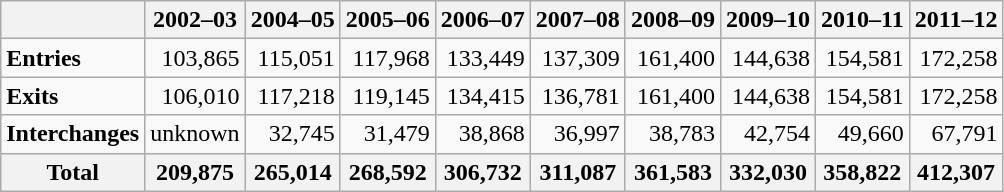<table class="wikitable">
<tr>
<th> </th>
<th>2002–03</th>
<th>2004–05</th>
<th>2005–06</th>
<th>2006–07</th>
<th>2007–08</th>
<th>2008–09</th>
<th>2009–10</th>
<th>2010–11</th>
<th>2011–12</th>
</tr>
<tr>
<td><strong>Entries</strong></td>
<td align="right">103,865</td>
<td align="right">115,051</td>
<td align="right">117,968</td>
<td align="right">133,449</td>
<td align="right">137,309</td>
<td align="right">161,400</td>
<td align="right">144,638</td>
<td align="right">154,581</td>
<td align="right">172,258</td>
</tr>
<tr>
<td><strong>Exits</strong></td>
<td align="right">106,010</td>
<td align="right">117,218</td>
<td align="right">119,145</td>
<td align="right">134,415</td>
<td align="right">136,781</td>
<td align="right">161,400</td>
<td align="right">144,638</td>
<td align="right">154,581</td>
<td align="right">172,258</td>
</tr>
<tr>
<td><strong>Interchanges</strong></td>
<td align="right">unknown</td>
<td align="right">32,745</td>
<td align="right">31,479</td>
<td align="right">38,868</td>
<td align="right">36,997</td>
<td align="right">38,783</td>
<td align="right">42,754</td>
<td align="right">49,660</td>
<td align="right">67,791</td>
</tr>
<tr>
<th>Total</th>
<th align="right">209,875</th>
<th align="right">265,014</th>
<th align="right">268,592</th>
<th align="right">306,732</th>
<th align="right">311,087</th>
<th align="right">361,583</th>
<th align="right">332,030</th>
<th align="right">358,822</th>
<th align="right">412,307</th>
</tr>
</table>
